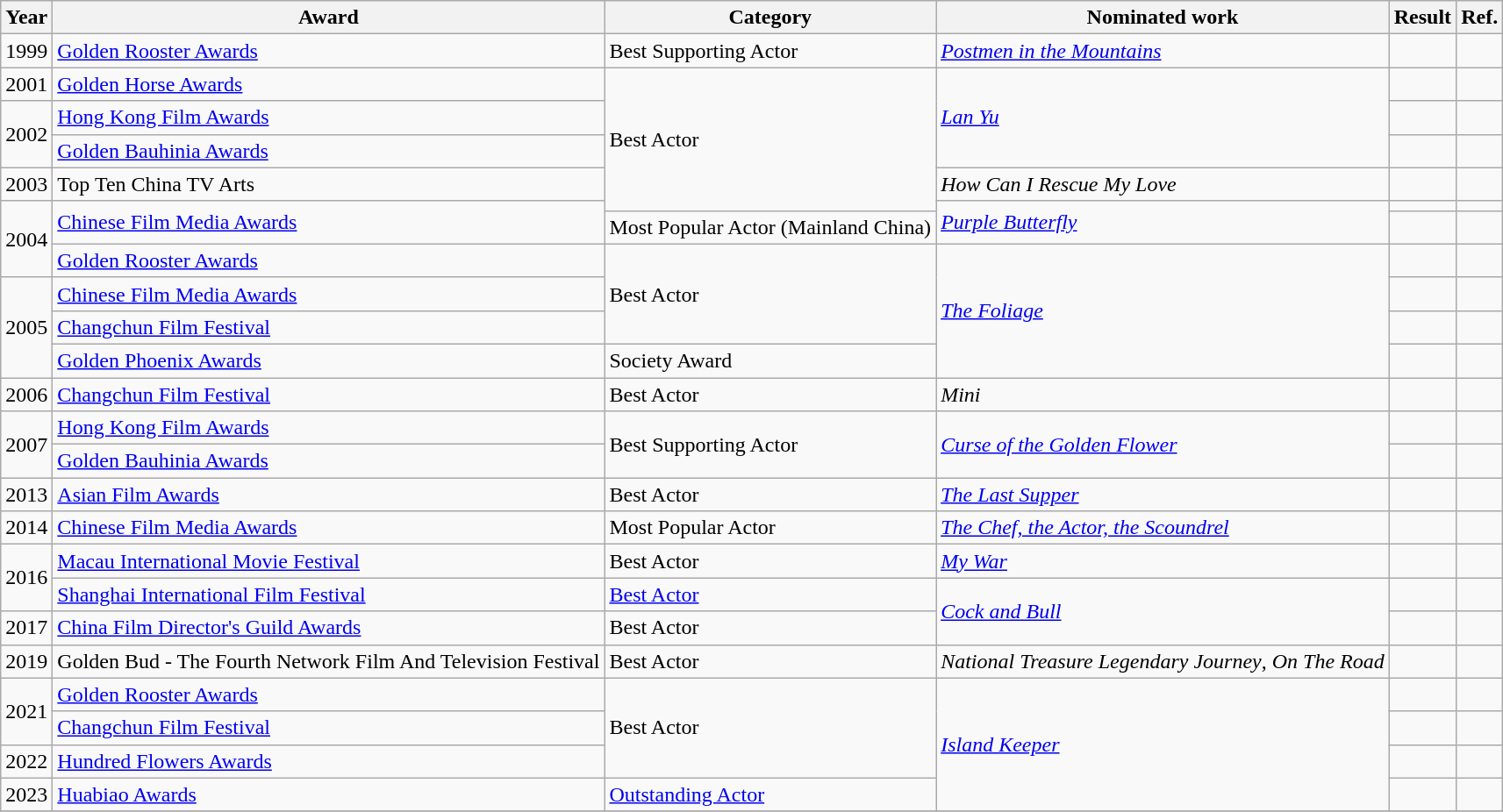<table class="wikitable sortable">
<tr>
<th>Year</th>
<th>Award</th>
<th>Category</th>
<th>Nominated work</th>
<th class="unsortable">Result</th>
<th>Ref.</th>
</tr>
<tr>
<td>1999</td>
<td><a href='#'>Golden Rooster Awards</a></td>
<td>Best Supporting Actor</td>
<td><em><a href='#'>Postmen in the Mountains</a></em></td>
<td></td>
<td></td>
</tr>
<tr>
<td>2001</td>
<td><a href='#'>Golden Horse Awards</a></td>
<td rowspan=5>Best Actor</td>
<td rowspan=3><em><a href='#'>Lan Yu</a></em></td>
<td></td>
<td></td>
</tr>
<tr>
<td rowspan=2>2002</td>
<td><a href='#'>Hong Kong Film Awards</a></td>
<td></td>
<td></td>
</tr>
<tr>
<td><a href='#'>Golden Bauhinia Awards</a></td>
<td></td>
<td></td>
</tr>
<tr>
<td>2003</td>
<td>Top Ten China TV Arts</td>
<td><em>How Can I Rescue My Love</em></td>
<td></td>
<td></td>
</tr>
<tr>
<td rowspan=3>2004</td>
<td rowspan=2><a href='#'>Chinese Film Media Awards</a></td>
<td rowspan=2><em><a href='#'>Purple Butterfly</a></em></td>
<td></td>
<td></td>
</tr>
<tr>
<td>Most Popular Actor (Mainland China)</td>
<td></td>
<td></td>
</tr>
<tr>
<td><a href='#'>Golden Rooster Awards</a></td>
<td rowspan=3>Best Actor</td>
<td rowspan=4><em><a href='#'>The Foliage</a></em></td>
<td></td>
<td></td>
</tr>
<tr>
<td rowspan=3>2005</td>
<td><a href='#'>Chinese Film Media Awards</a></td>
<td></td>
<td></td>
</tr>
<tr>
<td><a href='#'>Changchun Film Festival</a></td>
<td></td>
<td></td>
</tr>
<tr>
<td><a href='#'>Golden Phoenix Awards</a></td>
<td>Society Award</td>
<td></td>
<td></td>
</tr>
<tr>
<td>2006</td>
<td><a href='#'>Changchun Film Festival</a></td>
<td>Best Actor</td>
<td><em>Mini</em></td>
<td></td>
<td></td>
</tr>
<tr>
<td rowspan=2>2007</td>
<td><a href='#'>Hong Kong Film Awards</a></td>
<td rowspan=2>Best Supporting Actor</td>
<td rowspan=2><em><a href='#'>Curse of the Golden Flower</a></em></td>
<td></td>
<td></td>
</tr>
<tr>
<td><a href='#'>Golden Bauhinia Awards</a></td>
<td></td>
<td></td>
</tr>
<tr>
<td>2013</td>
<td><a href='#'>Asian Film Awards</a></td>
<td>Best Actor</td>
<td><em><a href='#'>The Last Supper</a></em></td>
<td></td>
<td></td>
</tr>
<tr>
<td>2014</td>
<td><a href='#'>Chinese Film Media Awards</a></td>
<td>Most Popular Actor</td>
<td><em><a href='#'>The Chef, the Actor, the Scoundrel</a></em></td>
<td></td>
<td></td>
</tr>
<tr>
<td rowspan=2>2016</td>
<td><a href='#'>Macau International Movie Festival</a></td>
<td>Best Actor</td>
<td><em><a href='#'>My War</a></em></td>
<td></td>
<td></td>
</tr>
<tr>
<td><a href='#'>Shanghai International Film Festival</a></td>
<td><a href='#'>Best Actor</a></td>
<td rowspan=2><em><a href='#'>Cock and Bull</a></em></td>
<td></td>
<td></td>
</tr>
<tr>
<td>2017</td>
<td><a href='#'>China Film Director's Guild Awards</a></td>
<td>Best Actor</td>
<td></td>
<td></td>
</tr>
<tr>
<td>2019</td>
<td>Golden Bud - The Fourth Network Film And Television Festival</td>
<td>Best Actor</td>
<td><em>National Treasure Legendary Journey</em>, <em>On The Road</em></td>
<td></td>
<td></td>
</tr>
<tr>
<td rowspan=2>2021</td>
<td><a href='#'>Golden Rooster Awards</a></td>
<td rowspan=3>Best Actor</td>
<td rowspan=4><em><a href='#'>Island Keeper</a></em></td>
<td></td>
<td></td>
</tr>
<tr>
<td><a href='#'>Changchun Film Festival</a></td>
<td></td>
<td></td>
</tr>
<tr>
<td>2022</td>
<td><a href='#'>Hundred Flowers Awards</a></td>
<td></td>
<td></td>
</tr>
<tr>
<td>2023</td>
<td><a href='#'>Huabiao Awards</a></td>
<td><a href='#'>Outstanding Actor</a></td>
<td></td>
<td></td>
</tr>
<tr>
</tr>
</table>
